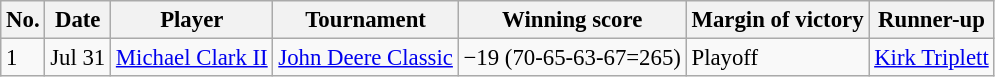<table class="wikitable" style="font-size:95%;">
<tr>
<th>No.</th>
<th>Date</th>
<th>Player</th>
<th>Tournament</th>
<th>Winning score</th>
<th>Margin of victory</th>
<th>Runner-up</th>
</tr>
<tr>
<td>1</td>
<td>Jul 31</td>
<td> <a href='#'>Michael Clark II</a></td>
<td><a href='#'>John Deere Classic</a></td>
<td>−19 (70-65-63-67=265)</td>
<td>Playoff</td>
<td> <a href='#'>Kirk Triplett</a></td>
</tr>
</table>
